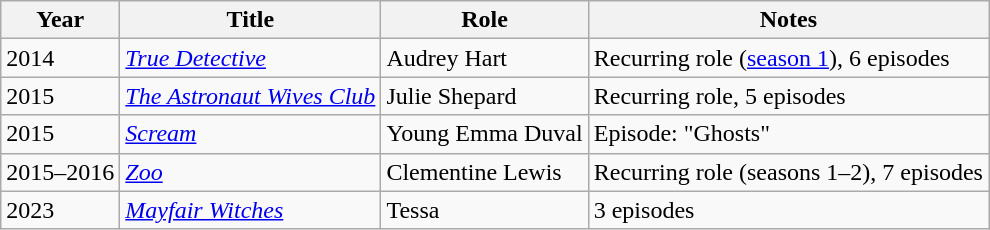<table class="wikitable sortable">
<tr>
<th>Year</th>
<th>Title</th>
<th>Role</th>
<th class="unsortable">Notes</th>
</tr>
<tr>
<td>2014</td>
<td><em><a href='#'>True Detective</a></em></td>
<td>Audrey Hart</td>
<td>Recurring role (<a href='#'>season 1</a>), 6 episodes</td>
</tr>
<tr>
<td>2015</td>
<td><em><a href='#'>The Astronaut Wives Club</a></em></td>
<td>Julie Shepard</td>
<td>Recurring role, 5 episodes</td>
</tr>
<tr>
<td>2015</td>
<td><em><a href='#'>Scream</a></em></td>
<td>Young Emma Duval</td>
<td>Episode: "Ghosts"</td>
</tr>
<tr>
<td>2015–2016</td>
<td><em><a href='#'>Zoo</a></em></td>
<td>Clementine Lewis</td>
<td>Recurring role (seasons 1–2), 7 episodes</td>
</tr>
<tr>
<td>2023</td>
<td><em><a href='#'>Mayfair Witches</a></em></td>
<td>Tessa</td>
<td>3 episodes</td>
</tr>
</table>
